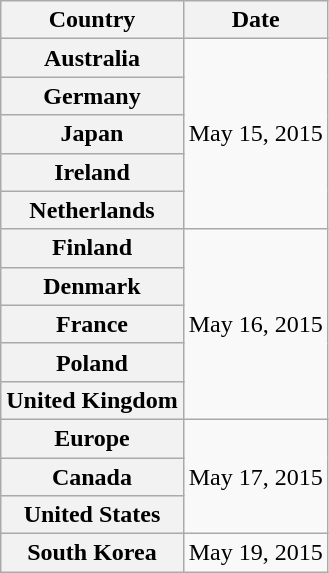<table class="wikitable plainrowheaders">
<tr>
<th scope="col">Country</th>
<th scope="col">Date</th>
</tr>
<tr>
<th scope="row">Australia</th>
<td align="center" rowspan="5">May 15, 2015</td>
</tr>
<tr>
<th scope="row">Germany</th>
</tr>
<tr>
<th scope="row">Japan</th>
</tr>
<tr>
<th scope="row">Ireland</th>
</tr>
<tr>
<th scope="row">Netherlands</th>
</tr>
<tr>
<th scope="row">Finland</th>
<td align="center" rowspan="5">May 16, 2015</td>
</tr>
<tr>
<th scope="row">Denmark</th>
</tr>
<tr>
<th scope="row">France</th>
</tr>
<tr>
<th scope="row">Poland</th>
</tr>
<tr>
<th scope="row">United Kingdom</th>
</tr>
<tr>
<th scope="row">Europe</th>
<td align="center" rowspan="3">May 17, 2015</td>
</tr>
<tr>
<th scope="row">Canada</th>
</tr>
<tr>
<th scope="row">United States</th>
</tr>
<tr>
<th scope="row">South Korea</th>
<td align="center" rowspan="1">May 19, 2015</td>
</tr>
</table>
